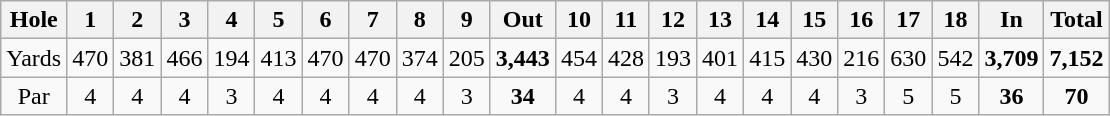<table class="wikitable" style="text-align:center">
<tr>
<th align="left">Hole</th>
<th>1</th>
<th>2</th>
<th>3</th>
<th>4</th>
<th>5</th>
<th>6</th>
<th>7</th>
<th>8</th>
<th>9</th>
<th>Out</th>
<th>10</th>
<th>11</th>
<th>12</th>
<th>13</th>
<th>14</th>
<th>15</th>
<th>16</th>
<th>17</th>
<th>18</th>
<th>In</th>
<th>Total</th>
</tr>
<tr>
<td align="center">Yards</td>
<td>470</td>
<td>381</td>
<td>466</td>
<td>194</td>
<td>413</td>
<td>470</td>
<td>470</td>
<td>374</td>
<td>205</td>
<td><strong>3,443</strong></td>
<td>454</td>
<td>428</td>
<td>193</td>
<td>401</td>
<td>415</td>
<td>430</td>
<td>216</td>
<td>630</td>
<td>542</td>
<td><strong>3,709</strong></td>
<td><strong>7,152</strong></td>
</tr>
<tr>
<td align="center">Par</td>
<td>4</td>
<td>4</td>
<td>4</td>
<td>3</td>
<td>4</td>
<td>4</td>
<td>4</td>
<td>4</td>
<td>3</td>
<td><strong>34</strong></td>
<td>4</td>
<td>4</td>
<td>3</td>
<td>4</td>
<td>4</td>
<td>4</td>
<td>3</td>
<td>5</td>
<td>5</td>
<td><strong>36</strong></td>
<td><strong>70</strong></td>
</tr>
</table>
